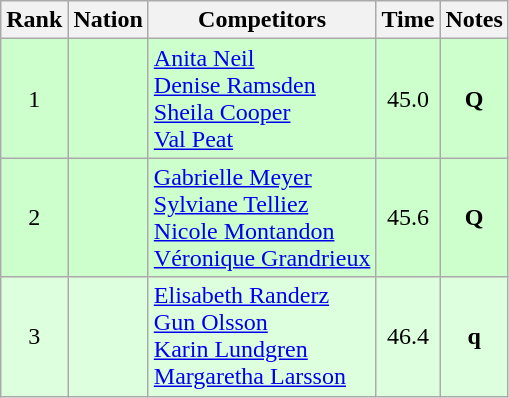<table class="wikitable sortable" style="text-align:center">
<tr>
<th>Rank</th>
<th>Nation</th>
<th>Competitors</th>
<th>Time</th>
<th>Notes</th>
</tr>
<tr bgcolor=ccffcc>
<td>1</td>
<td align=left></td>
<td align=left><a href='#'>Anita Neil</a><br><a href='#'>Denise Ramsden</a><br><a href='#'>Sheila Cooper</a><br><a href='#'>Val Peat</a></td>
<td>45.0</td>
<td><strong>Q</strong></td>
</tr>
<tr bgcolor=ccffcc>
<td>2</td>
<td align=left></td>
<td align=left><a href='#'>Gabrielle Meyer</a><br><a href='#'>Sylviane Telliez</a><br><a href='#'>Nicole Montandon</a><br><a href='#'>Véronique Grandrieux</a></td>
<td>45.6</td>
<td><strong>Q</strong></td>
</tr>
<tr bgcolor=ddffdd>
<td>3</td>
<td align=left></td>
<td align=left><a href='#'>Elisabeth Randerz</a><br><a href='#'>Gun Olsson</a><br><a href='#'>Karin Lundgren</a><br><a href='#'>Margaretha Larsson</a></td>
<td>46.4</td>
<td><strong>q</strong></td>
</tr>
</table>
